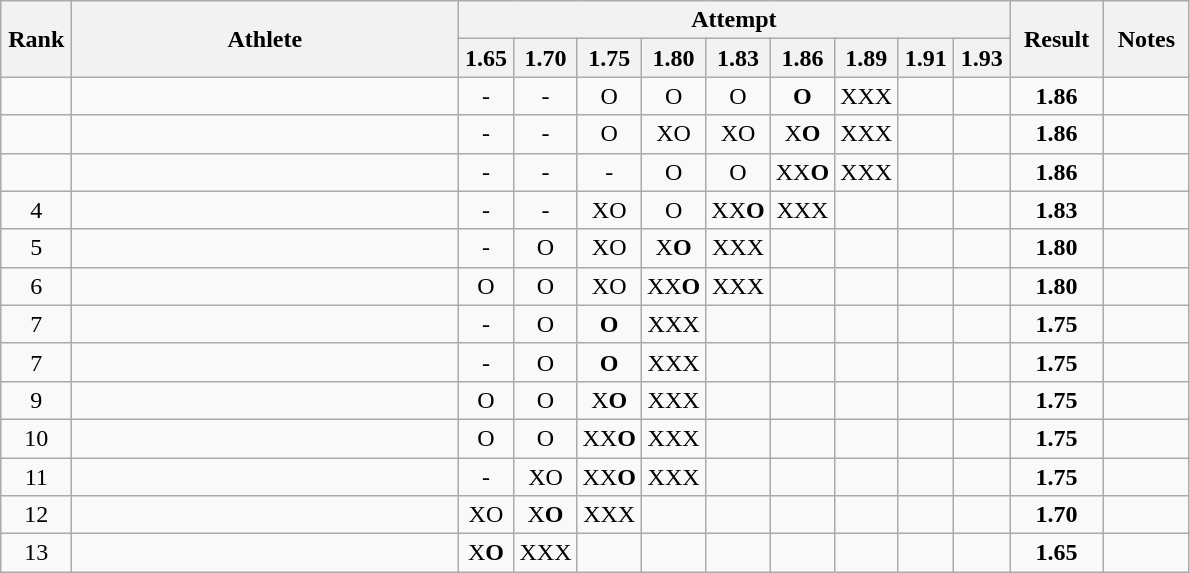<table class="wikitable" style="text-align:center">
<tr>
<th rowspan=2 width=40>Rank</th>
<th rowspan=2 width=250>Athlete</th>
<th colspan=9>Attempt</th>
<th rowspan=2 width=55>Result</th>
<th rowspan=2 width=50>Notes</th>
</tr>
<tr>
<th width=30>1.65</th>
<th width=30>1.70</th>
<th width=30>1.75</th>
<th width=30>1.80</th>
<th width=30>1.83</th>
<th width=30>1.86</th>
<th width=30>1.89</th>
<th width=30>1.91</th>
<th width=30>1.93</th>
</tr>
<tr>
<td></td>
<td align=left></td>
<td>-</td>
<td>-</td>
<td>O</td>
<td>O</td>
<td>O</td>
<td><strong>O</strong></td>
<td>XXX</td>
<td></td>
<td></td>
<td><strong>1.86</strong></td>
<td></td>
</tr>
<tr>
<td></td>
<td align=left></td>
<td>-</td>
<td>-</td>
<td>O</td>
<td>XO</td>
<td>XO</td>
<td>X<strong>O</strong></td>
<td>XXX</td>
<td></td>
<td></td>
<td><strong>1.86</strong></td>
<td></td>
</tr>
<tr>
<td></td>
<td align=left></td>
<td>-</td>
<td>-</td>
<td>-</td>
<td>O</td>
<td>O</td>
<td>XX<strong>O</strong></td>
<td>XXX</td>
<td></td>
<td></td>
<td><strong>1.86</strong></td>
<td></td>
</tr>
<tr>
<td>4</td>
<td align=left></td>
<td>-</td>
<td>-</td>
<td>XO</td>
<td>O</td>
<td>XX<strong>O</strong></td>
<td>XXX</td>
<td></td>
<td></td>
<td></td>
<td><strong>1.83</strong></td>
<td></td>
</tr>
<tr>
<td>5</td>
<td align=left></td>
<td>-</td>
<td>O</td>
<td>XO</td>
<td>X<strong>O</strong></td>
<td>XXX</td>
<td></td>
<td></td>
<td></td>
<td></td>
<td><strong>1.80</strong></td>
<td></td>
</tr>
<tr>
<td>6</td>
<td align=left></td>
<td>O</td>
<td>O</td>
<td>XO</td>
<td>XX<strong>O</strong></td>
<td>XXX</td>
<td></td>
<td></td>
<td></td>
<td></td>
<td><strong>1.80</strong></td>
<td></td>
</tr>
<tr>
<td>7</td>
<td align=left></td>
<td>-</td>
<td>O</td>
<td><strong>O</strong></td>
<td>XXX</td>
<td></td>
<td></td>
<td></td>
<td></td>
<td></td>
<td><strong>1.75</strong></td>
<td></td>
</tr>
<tr>
<td>7</td>
<td align=left></td>
<td>-</td>
<td>O</td>
<td><strong>O</strong></td>
<td>XXX</td>
<td></td>
<td></td>
<td></td>
<td></td>
<td></td>
<td><strong>1.75</strong></td>
<td></td>
</tr>
<tr>
<td>9</td>
<td align=left></td>
<td>O</td>
<td>O</td>
<td>X<strong>O</strong></td>
<td>XXX</td>
<td></td>
<td></td>
<td></td>
<td></td>
<td></td>
<td><strong>1.75</strong></td>
<td></td>
</tr>
<tr>
<td>10</td>
<td align=left></td>
<td>O</td>
<td>O</td>
<td>XX<strong>O</strong></td>
<td>XXX</td>
<td></td>
<td></td>
<td></td>
<td></td>
<td></td>
<td><strong>1.75</strong></td>
<td></td>
</tr>
<tr>
<td>11</td>
<td align=left></td>
<td>-</td>
<td>XO</td>
<td>XX<strong>O</strong></td>
<td>XXX</td>
<td></td>
<td></td>
<td></td>
<td></td>
<td></td>
<td><strong>1.75</strong></td>
<td></td>
</tr>
<tr>
<td>12</td>
<td align=left></td>
<td>XO</td>
<td>X<strong>O</strong></td>
<td>XXX</td>
<td></td>
<td></td>
<td></td>
<td></td>
<td></td>
<td></td>
<td><strong>1.70</strong></td>
<td></td>
</tr>
<tr>
<td>13</td>
<td align=left></td>
<td>X<strong>O</strong></td>
<td>XXX</td>
<td></td>
<td></td>
<td></td>
<td></td>
<td></td>
<td></td>
<td></td>
<td><strong>1.65</strong></td>
<td></td>
</tr>
</table>
